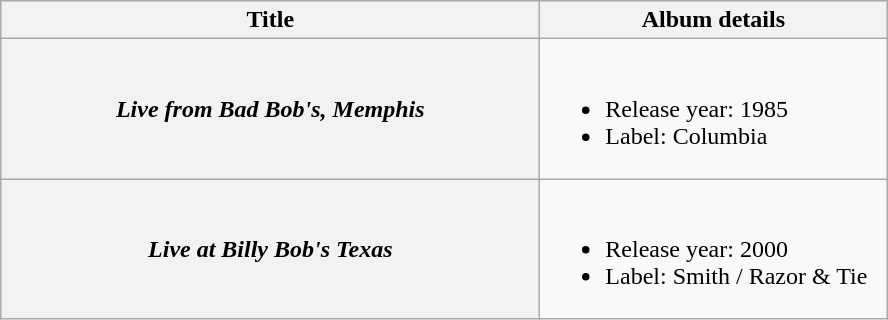<table class="wikitable plainrowheaders" style="text-align:center;">
<tr>
<th style="width:22em;">Title</th>
<th style="width:14em;">Album details</th>
</tr>
<tr>
<th scope="row"><em>Live from Bad Bob's, Memphis</em><br></th>
<td align="left"><br><ul><li>Release year: 1985</li><li>Label: Columbia</li></ul></td>
</tr>
<tr>
<th scope="row"><em>Live at Billy Bob's Texas</em><br></th>
<td align="left"><br><ul><li>Release year: 2000</li><li>Label: Smith / Razor & Tie</li></ul></td>
</tr>
</table>
